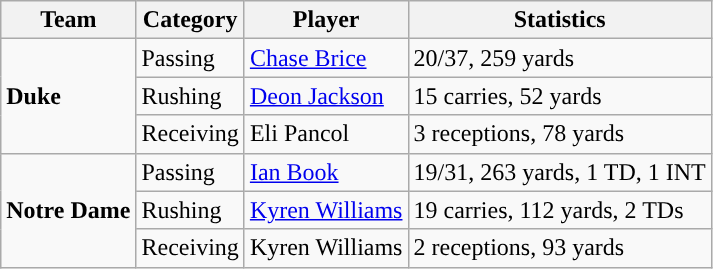<table class="wikitable" style="float: left;">
<tr>
<th>Team</th>
<th>Category</th>
<th>Player</th>
<th>Statistics</th>
</tr>
<tr>
<td rowspan=3><strong>Duke</strong></td>
<td>Passing</td>
<td><a href='#'>Chase Brice</a></td>
<td>20/37, 259 yards</td>
</tr>
<tr>
<td>Rushing</td>
<td><a href='#'>Deon Jackson</a></td>
<td>15 carries, 52 yards</td>
</tr>
<tr>
<td>Receiving</td>
<td>Eli Pancol</td>
<td>3 receptions, 78 yards</td>
</tr>
<tr>
<td rowspan=3><strong>Notre Dame</strong></td>
<td>Passing</td>
<td><a href='#'>Ian Book</a></td>
<td>19/31, 263 yards, 1 TD, 1 INT</td>
</tr>
<tr>
<td>Rushing</td>
<td><a href='#'>Kyren Williams</a></td>
<td>19 carries, 112 yards, 2 TDs</td>
</tr>
<tr>
<td>Receiving</td>
<td>Kyren Williams</td>
<td>2 receptions, 93 yards</td>
</tr>
</table>
